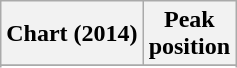<table class="wikitable sortable plainrowheaders" style="text-align:center">
<tr>
<th scope="col">Chart (2014)</th>
<th scope="col">Peak<br>position</th>
</tr>
<tr>
</tr>
<tr>
</tr>
</table>
